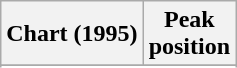<table class="wikitable sortable">
<tr>
<th>Chart (1995)</th>
<th>Peak<br>position</th>
</tr>
<tr>
</tr>
<tr>
</tr>
<tr>
</tr>
</table>
